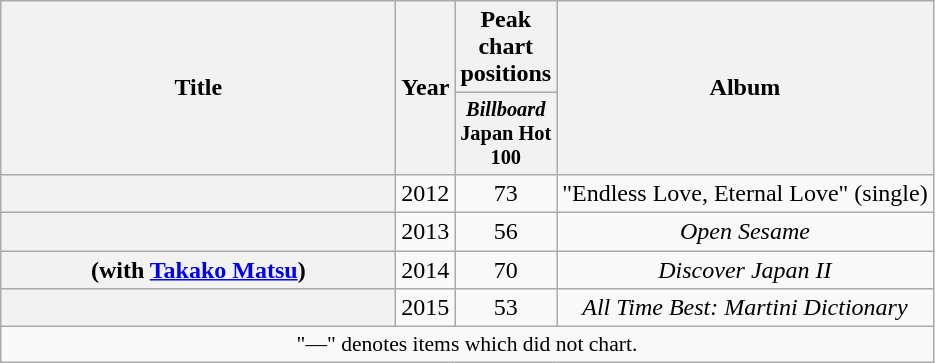<table class="wikitable plainrowheaders" style="text-align:center;">
<tr>
<th scope="col" rowspan="2" style="width:16em;">Title</th>
<th scope="col" rowspan="2">Year</th>
<th scope="col" colspan="1">Peak chart positions</th>
<th scope="col" rowspan="2">Album</th>
</tr>
<tr>
<th style="width:3em;font-size:85%"><em>Billboard</em> Japan Hot 100<br></th>
</tr>
<tr>
<th scope="row"></th>
<td>2012</td>
<td>73</td>
<td>"Endless Love, Eternal Love" (single)</td>
</tr>
<tr>
<th scope="row"></th>
<td>2013</td>
<td>56</td>
<td><em>Open Sesame</em></td>
</tr>
<tr>
<th scope="row"> <span>(with <a href='#'>Takako Matsu</a>)</span></th>
<td>2014</td>
<td>70</td>
<td><em>Discover Japan II</em></td>
</tr>
<tr>
<th scope="row"></th>
<td>2015</td>
<td>53</td>
<td><em>All Time Best: Martini Dictionary</em></td>
</tr>
<tr>
<td colspan="8" align="center" style="font-size:90%;">"—" denotes items which did not chart.</td>
</tr>
</table>
